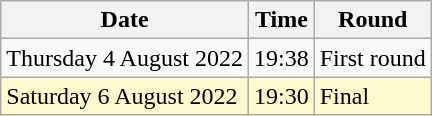<table class="wikitable">
<tr>
<th>Date</th>
<th>Time</th>
<th>Round</th>
</tr>
<tr>
<td>Thursday 4 August 2022</td>
<td>19:38</td>
<td>First round</td>
</tr>
<tr>
<td style=background:lemonchiffon>Saturday 6 August 2022</td>
<td style=background:lemonchiffon>19:30</td>
<td style=background:lemonchiffon>Final</td>
</tr>
</table>
